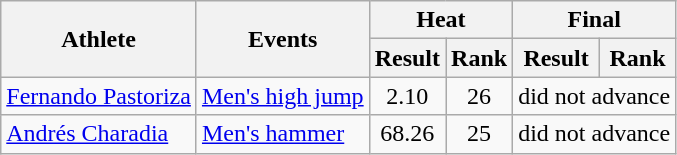<table class="wikitable" style="text-align:center">
<tr>
<th rowspan="2">Athlete</th>
<th rowspan="2">Events</th>
<th colspan="2">Heat</th>
<th colspan="2">Final</th>
</tr>
<tr>
<th>Result</th>
<th>Rank</th>
<th>Result</th>
<th>Rank</th>
</tr>
<tr>
<td align="left"><a href='#'>Fernando Pastoriza</a></td>
<td align="left"><a href='#'>Men's high jump</a></td>
<td align=center>2.10</td>
<td align=center>26</td>
<td colspan="2">did not advance</td>
</tr>
<tr>
<td align="left"><a href='#'>Andrés Charadia</a></td>
<td align="left"><a href='#'>Men's hammer</a></td>
<td align=center>68.26</td>
<td align=center>25</td>
<td colspan="2">did not advance</td>
</tr>
</table>
